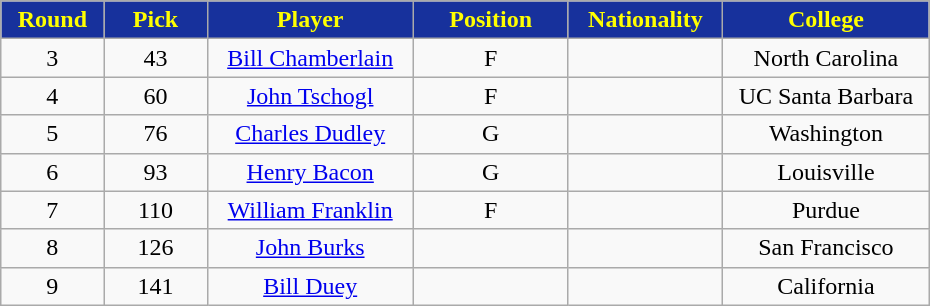<table class="wikitable sortable sortable">
<tr>
<th style="background:#17319c;color:yellow;" width="10%">Round</th>
<th style="background:#17319c;color:yellow;" width="10%">Pick</th>
<th style="background:#17319c;color:yellow;" width="20%">Player</th>
<th style="background:#17319c;color:yellow;" width="15%">Position</th>
<th style="background:#17319c;color:yellow;" width="15%">Nationality</th>
<th style="background:#17319c;color:yellow;" width="20%">College</th>
</tr>
<tr style="text-align: center">
<td>3</td>
<td>43</td>
<td><a href='#'>Bill Chamberlain</a></td>
<td>F</td>
<td></td>
<td>North Carolina</td>
</tr>
<tr style="text-align: center">
<td>4</td>
<td>60</td>
<td><a href='#'>John Tschogl</a></td>
<td>F</td>
<td></td>
<td>UC Santa Barbara</td>
</tr>
<tr style="text-align: center">
<td>5</td>
<td>76</td>
<td><a href='#'>Charles Dudley</a></td>
<td>G</td>
<td></td>
<td>Washington</td>
</tr>
<tr style="text-align: center">
<td>6</td>
<td>93</td>
<td><a href='#'>Henry Bacon</a></td>
<td>G</td>
<td></td>
<td>Louisville</td>
</tr>
<tr style="text-align: center">
<td>7</td>
<td>110</td>
<td><a href='#'>William Franklin</a></td>
<td>F</td>
<td></td>
<td>Purdue</td>
</tr>
<tr style="text-align: center">
<td>8</td>
<td>126</td>
<td><a href='#'>John Burks</a></td>
<td></td>
<td></td>
<td>San Francisco</td>
</tr>
<tr style="text-align: center">
<td>9</td>
<td>141</td>
<td><a href='#'>Bill Duey</a></td>
<td></td>
<td></td>
<td>California</td>
</tr>
</table>
